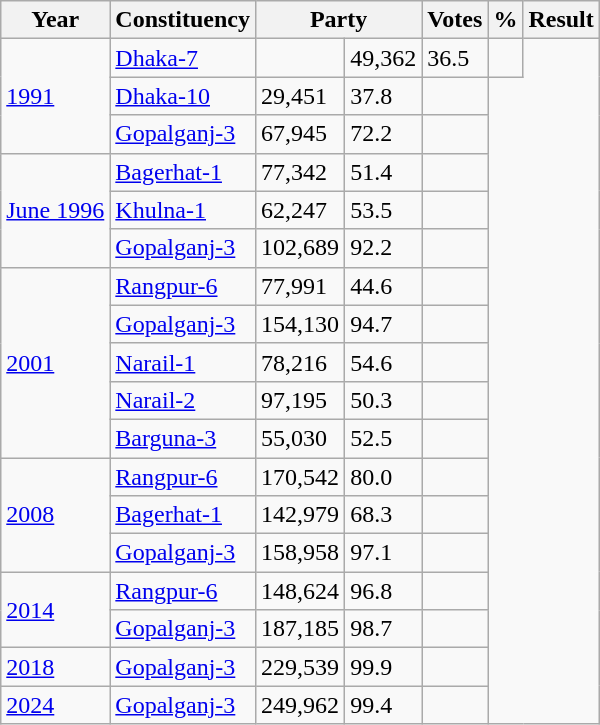<table class="wikitable">
<tr>
<th>Year</th>
<th>Constituency</th>
<th colspan="2">Party</th>
<th>Votes</th>
<th>%</th>
<th>Result</th>
</tr>
<tr>
<td rowspan="3"><a href='#'>1991</a></td>
<td><a href='#'>Dhaka-7</a></td>
<td></td>
<td>49,362</td>
<td>36.5</td>
<td></td>
</tr>
<tr>
<td><a href='#'>Dhaka-10</a></td>
<td>29,451</td>
<td>37.8</td>
<td></td>
</tr>
<tr>
<td><a href='#'>Gopalganj-3</a></td>
<td>67,945</td>
<td>72.2</td>
<td></td>
</tr>
<tr>
<td rowspan="3"><a href='#'>June 1996</a></td>
<td><a href='#'>Bagerhat-1</a></td>
<td>77,342</td>
<td>51.4</td>
<td></td>
</tr>
<tr>
<td><a href='#'>Khulna-1</a></td>
<td>62,247</td>
<td>53.5</td>
<td></td>
</tr>
<tr>
<td><a href='#'>Gopalganj-3</a></td>
<td>102,689</td>
<td>92.2</td>
<td></td>
</tr>
<tr>
<td rowspan="5"><a href='#'>2001</a></td>
<td><a href='#'>Rangpur-6</a></td>
<td>77,991</td>
<td>44.6</td>
<td></td>
</tr>
<tr>
<td><a href='#'>Gopalganj-3</a></td>
<td>154,130</td>
<td>94.7</td>
<td></td>
</tr>
<tr>
<td><a href='#'>Narail-1</a></td>
<td>78,216</td>
<td>54.6</td>
<td></td>
</tr>
<tr>
<td><a href='#'>Narail-2</a></td>
<td>97,195</td>
<td>50.3</td>
<td></td>
</tr>
<tr>
<td><a href='#'>Barguna-3</a></td>
<td>55,030</td>
<td>52.5</td>
<td></td>
</tr>
<tr>
<td rowspan="3"><a href='#'>2008</a></td>
<td><a href='#'>Rangpur-6</a></td>
<td>170,542</td>
<td>80.0</td>
<td></td>
</tr>
<tr>
<td><a href='#'>Bagerhat-1</a></td>
<td>142,979</td>
<td>68.3</td>
<td></td>
</tr>
<tr>
<td><a href='#'>Gopalganj-3</a></td>
<td>158,958</td>
<td>97.1</td>
<td></td>
</tr>
<tr>
<td rowspan="2"><a href='#'>2014</a></td>
<td><a href='#'>Rangpur-6</a></td>
<td>148,624</td>
<td>96.8</td>
<td></td>
</tr>
<tr>
<td><a href='#'>Gopalganj-3</a></td>
<td>187,185</td>
<td>98.7</td>
<td></td>
</tr>
<tr>
<td><a href='#'>2018</a></td>
<td><a href='#'>Gopalganj-3</a></td>
<td>229,539</td>
<td>99.9</td>
<td></td>
</tr>
<tr>
<td><a href='#'>2024</a></td>
<td><a href='#'>Gopalganj-3</a></td>
<td>249,962</td>
<td>99.4</td>
<td></td>
</tr>
</table>
